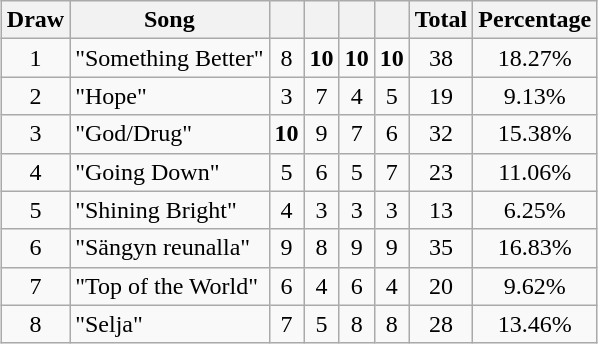<table class="wikitable collapsible" style="margin: 1em auto 1em auto; text-align:center;">
<tr>
<th>Draw</th>
<th>Song</th>
<th></th>
<th></th>
<th></th>
<th></th>
<th>Total</th>
<th>Percentage</th>
</tr>
<tr>
<td>1</td>
<td align="left">"Something Better"</td>
<td>8</td>
<td><strong>10</strong></td>
<td><strong>10</strong></td>
<td><strong>10</strong></td>
<td>38</td>
<td>18.27%</td>
</tr>
<tr>
<td>2</td>
<td align="left">"Hope"</td>
<td>3</td>
<td>7</td>
<td>4</td>
<td>5</td>
<td>19</td>
<td>9.13%</td>
</tr>
<tr>
<td>3</td>
<td align="left">"God/Drug"</td>
<td><strong>10</strong></td>
<td>9</td>
<td>7</td>
<td>6</td>
<td>32</td>
<td>15.38%</td>
</tr>
<tr>
<td>4</td>
<td align="left">"Going Down"</td>
<td>5</td>
<td>6</td>
<td>5</td>
<td>7</td>
<td>23</td>
<td>11.06%</td>
</tr>
<tr>
<td>5</td>
<td align="left">"Shining Bright"</td>
<td>4</td>
<td>3</td>
<td>3</td>
<td>3</td>
<td>13</td>
<td>6.25%</td>
</tr>
<tr>
<td>6</td>
<td align="left">"Sängyn reunalla"</td>
<td>9</td>
<td>8</td>
<td>9</td>
<td>9</td>
<td>35</td>
<td>16.83%</td>
</tr>
<tr>
<td>7</td>
<td align="left">"Top of the World"</td>
<td>6</td>
<td>4</td>
<td>6</td>
<td>4</td>
<td>20</td>
<td>9.62%</td>
</tr>
<tr>
<td>8</td>
<td align="left">"Selja"</td>
<td>7</td>
<td>5</td>
<td>8</td>
<td>8</td>
<td>28</td>
<td>13.46%</td>
</tr>
</table>
